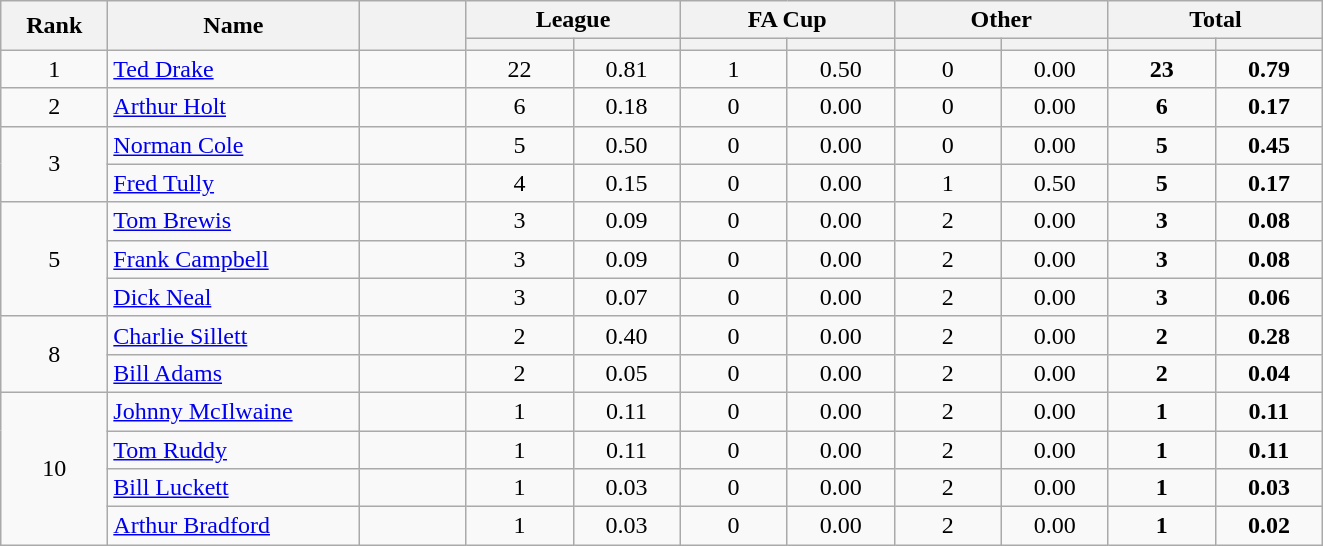<table class="wikitable plainrowheaders" style="text-align:center;">
<tr>
<th scope="col" rowspan="2" style="width:4em;">Rank</th>
<th scope="col" rowspan="2" style="width:10em;">Name</th>
<th scope="col" rowspan="2" style="width:4em;"></th>
<th scope="col" colspan="2">League</th>
<th scope="col" colspan="2">FA Cup</th>
<th scope="col" colspan="2">Other</th>
<th scope="col" colspan="2">Total</th>
</tr>
<tr>
<th scope="col" style="width:4em;"></th>
<th scope="col" style="width:4em;"></th>
<th scope="col" style="width:4em;"></th>
<th scope="col" style="width:4em;"></th>
<th scope="col" style="width:4em;"></th>
<th scope="col" style="width:4em;"></th>
<th scope="col" style="width:4em;"></th>
<th scope="col" style="width:4em;"></th>
</tr>
<tr>
<td>1</td>
<td align="left"><a href='#'>Ted Drake</a></td>
<td></td>
<td>22</td>
<td>0.81</td>
<td>1</td>
<td>0.50</td>
<td>0</td>
<td>0.00</td>
<td><strong>23</strong></td>
<td><strong>0.79</strong></td>
</tr>
<tr>
<td>2</td>
<td align="left"><a href='#'>Arthur Holt</a></td>
<td></td>
<td>6</td>
<td>0.18</td>
<td>0</td>
<td>0.00</td>
<td>0</td>
<td>0.00</td>
<td><strong>6</strong></td>
<td><strong>0.17</strong></td>
</tr>
<tr>
<td rowspan="2">3</td>
<td align="left"><a href='#'>Norman Cole</a></td>
<td></td>
<td>5</td>
<td>0.50</td>
<td>0</td>
<td>0.00</td>
<td>0</td>
<td>0.00</td>
<td><strong>5</strong></td>
<td><strong>0.45</strong></td>
</tr>
<tr>
<td align="left"><a href='#'>Fred Tully</a></td>
<td></td>
<td>4</td>
<td>0.15</td>
<td>0</td>
<td>0.00</td>
<td>1</td>
<td>0.50</td>
<td><strong>5</strong></td>
<td><strong>0.17</strong></td>
</tr>
<tr>
<td rowspan="3">5</td>
<td align="left"><a href='#'>Tom Brewis</a></td>
<td></td>
<td>3</td>
<td>0.09</td>
<td>0</td>
<td>0.00</td>
<td>2</td>
<td>0.00</td>
<td><strong>3</strong></td>
<td><strong>0.08</strong></td>
</tr>
<tr>
<td align="left"><a href='#'>Frank Campbell</a></td>
<td></td>
<td>3</td>
<td>0.09</td>
<td>0</td>
<td>0.00</td>
<td>2</td>
<td>0.00</td>
<td><strong>3</strong></td>
<td><strong>0.08</strong></td>
</tr>
<tr>
<td align="left"><a href='#'>Dick Neal</a></td>
<td></td>
<td>3</td>
<td>0.07</td>
<td>0</td>
<td>0.00</td>
<td>2</td>
<td>0.00</td>
<td><strong>3</strong></td>
<td><strong>0.06</strong></td>
</tr>
<tr>
<td rowspan="2">8</td>
<td align="left"><a href='#'>Charlie Sillett</a></td>
<td></td>
<td>2</td>
<td>0.40</td>
<td>0</td>
<td>0.00</td>
<td>2</td>
<td>0.00</td>
<td><strong>2</strong></td>
<td><strong>0.28</strong></td>
</tr>
<tr>
<td align="left"><a href='#'>Bill Adams</a></td>
<td></td>
<td>2</td>
<td>0.05</td>
<td>0</td>
<td>0.00</td>
<td>2</td>
<td>0.00</td>
<td><strong>2</strong></td>
<td><strong>0.04</strong></td>
</tr>
<tr>
<td rowspan="4">10</td>
<td align="left"><a href='#'>Johnny McIlwaine</a></td>
<td></td>
<td>1</td>
<td>0.11</td>
<td>0</td>
<td>0.00</td>
<td>2</td>
<td>0.00</td>
<td><strong>1</strong></td>
<td><strong>0.11</strong></td>
</tr>
<tr>
<td align="left"><a href='#'>Tom Ruddy</a></td>
<td></td>
<td>1</td>
<td>0.11</td>
<td>0</td>
<td>0.00</td>
<td>2</td>
<td>0.00</td>
<td><strong>1</strong></td>
<td><strong>0.11</strong></td>
</tr>
<tr>
<td align="left"><a href='#'>Bill Luckett</a></td>
<td></td>
<td>1</td>
<td>0.03</td>
<td>0</td>
<td>0.00</td>
<td>2</td>
<td>0.00</td>
<td><strong>1</strong></td>
<td><strong>0.03</strong></td>
</tr>
<tr>
<td align="left"><a href='#'>Arthur Bradford</a></td>
<td></td>
<td>1</td>
<td>0.03</td>
<td>0</td>
<td>0.00</td>
<td>2</td>
<td>0.00</td>
<td><strong>1</strong></td>
<td><strong>0.02</strong></td>
</tr>
</table>
